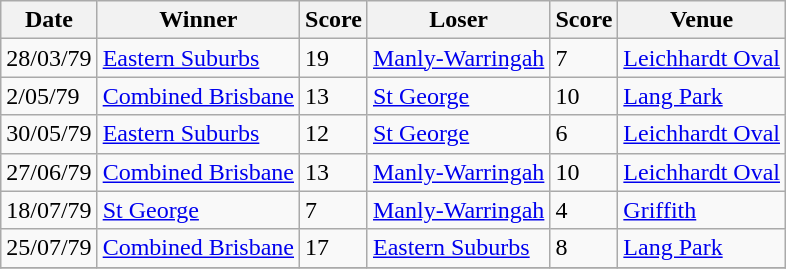<table class="wikitable">
<tr>
<th>Date</th>
<th>Winner</th>
<th>Score</th>
<th>Loser</th>
<th>Score</th>
<th>Venue</th>
</tr>
<tr>
<td>28/03/79</td>
<td> <a href='#'>Eastern Suburbs</a></td>
<td>19</td>
<td> <a href='#'>Manly-Warringah</a></td>
<td>7</td>
<td><a href='#'>Leichhardt Oval</a></td>
</tr>
<tr>
<td>2/05/79</td>
<td> <a href='#'>Combined Brisbane</a></td>
<td>13</td>
<td> <a href='#'>St George</a></td>
<td>10</td>
<td><a href='#'>Lang Park</a></td>
</tr>
<tr>
<td>30/05/79</td>
<td> <a href='#'>Eastern Suburbs</a></td>
<td>12</td>
<td> <a href='#'>St George</a></td>
<td>6</td>
<td><a href='#'>Leichhardt Oval</a></td>
</tr>
<tr>
<td>27/06/79</td>
<td> <a href='#'>Combined Brisbane</a></td>
<td>13</td>
<td> <a href='#'>Manly-Warringah</a></td>
<td>10</td>
<td><a href='#'>Leichhardt Oval</a></td>
</tr>
<tr>
<td>18/07/79</td>
<td> <a href='#'>St George</a></td>
<td>7</td>
<td> <a href='#'>Manly-Warringah</a></td>
<td>4</td>
<td><a href='#'>Griffith</a></td>
</tr>
<tr>
<td>25/07/79</td>
<td> <a href='#'>Combined Brisbane</a></td>
<td>17</td>
<td> <a href='#'>Eastern Suburbs</a></td>
<td>8</td>
<td><a href='#'>Lang Park</a></td>
</tr>
<tr>
</tr>
</table>
